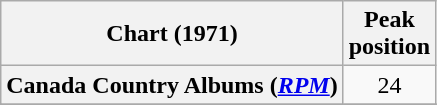<table class="wikitable sortable plainrowheaders" style="text-align:center">
<tr>
<th scope="col">Chart (1971)</th>
<th scope="col">Peak<br>position</th>
</tr>
<tr>
<th scope = "row">Canada Country Albums (<em><a href='#'>RPM</a></em>)</th>
<td>24</td>
</tr>
<tr>
</tr>
<tr>
</tr>
</table>
